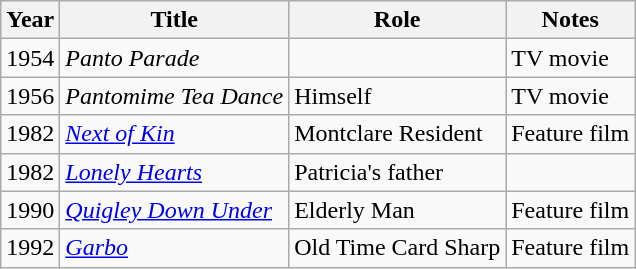<table class="wikitable">
<tr>
<th>Year</th>
<th>Title</th>
<th>Role</th>
<th>Notes</th>
</tr>
<tr>
<td>1954</td>
<td><em>Panto Parade</em></td>
<td></td>
<td>TV movie</td>
</tr>
<tr>
<td>1956</td>
<td><em>Pantomime Tea Dance</em></td>
<td>Himself</td>
<td>TV movie</td>
</tr>
<tr>
<td>1982</td>
<td><em><a href='#'>Next of  Kin</a></em></td>
<td>Montclare Resident</td>
<td>Feature film</td>
</tr>
<tr>
<td>1982</td>
<td><em><a href='#'>Lonely Hearts</a></em></td>
<td>Patricia's father</td>
<td></td>
</tr>
<tr>
<td>1990</td>
<td><em><a href='#'>Quigley Down Under</a></em></td>
<td>Elderly Man</td>
<td>Feature film</td>
</tr>
<tr>
<td>1992</td>
<td><em><a href='#'>Garbo</a></em></td>
<td>Old Time Card Sharp</td>
<td>Feature film</td>
</tr>
</table>
